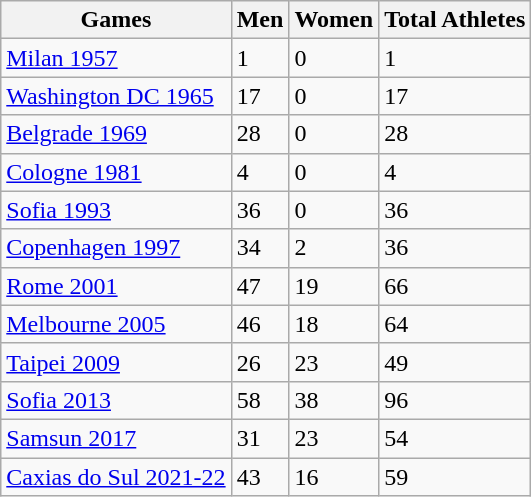<table class="wikitable">
<tr>
<th>Games</th>
<th>Men</th>
<th>Women</th>
<th>Total Athletes</th>
</tr>
<tr>
<td><a href='#'>Milan 1957</a></td>
<td>1</td>
<td>0</td>
<td>1</td>
</tr>
<tr>
<td><a href='#'>Washington DC 1965</a></td>
<td>17</td>
<td>0</td>
<td>17</td>
</tr>
<tr>
<td><a href='#'>Belgrade 1969</a></td>
<td>28</td>
<td>0</td>
<td>28</td>
</tr>
<tr>
<td><a href='#'>Cologne 1981</a></td>
<td>4</td>
<td>0</td>
<td>4</td>
</tr>
<tr>
<td><a href='#'>Sofia 1993</a></td>
<td>36</td>
<td>0</td>
<td>36</td>
</tr>
<tr>
<td><a href='#'>Copenhagen 1997</a></td>
<td>34</td>
<td>2</td>
<td>36</td>
</tr>
<tr>
<td><a href='#'>Rome 2001</a></td>
<td>47</td>
<td>19</td>
<td>66</td>
</tr>
<tr>
<td><a href='#'>Melbourne 2005</a></td>
<td>46</td>
<td>18</td>
<td>64</td>
</tr>
<tr>
<td><a href='#'>Taipei 2009</a></td>
<td>26</td>
<td>23</td>
<td>49</td>
</tr>
<tr>
<td><a href='#'>Sofia 2013</a></td>
<td>58</td>
<td>38</td>
<td>96</td>
</tr>
<tr>
<td><a href='#'>Samsun 2017</a></td>
<td>31</td>
<td>23</td>
<td>54</td>
</tr>
<tr>
<td><a href='#'>Caxias do Sul 2021-22</a></td>
<td>43</td>
<td>16</td>
<td>59</td>
</tr>
</table>
